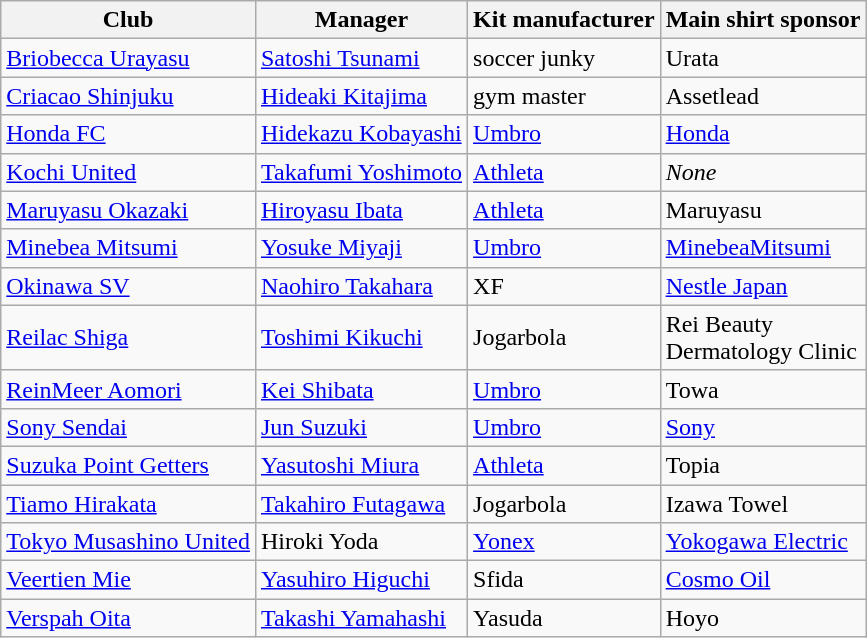<table class="wikitable sortable">
<tr>
<th>Club</th>
<th>Manager</th>
<th>Kit manufacturer</th>
<th>Main shirt sponsor</th>
</tr>
<tr>
<td><a href='#'>Briobecca Urayasu</a></td>
<td> <a href='#'>Satoshi Tsunami</a></td>
<td> soccer junky</td>
<td>Urata</td>
</tr>
<tr>
<td><a href='#'>Criacao Shinjuku</a></td>
<td> <a href='#'>Hideaki Kitajima</a></td>
<td> gym master</td>
<td>Assetlead</td>
</tr>
<tr>
<td><a href='#'>Honda FC</a></td>
<td> <a href='#'>Hidekazu Kobayashi</a></td>
<td> <a href='#'>Umbro</a></td>
<td><a href='#'>Honda</a></td>
</tr>
<tr>
<td><a href='#'>Kochi United</a></td>
<td> <a href='#'>Takafumi Yoshimoto</a></td>
<td> <a href='#'>Athleta</a></td>
<td><em>None</em></td>
</tr>
<tr>
<td><a href='#'>Maruyasu Okazaki</a></td>
<td> <a href='#'>Hiroyasu Ibata</a></td>
<td> <a href='#'>Athleta</a></td>
<td>Maruyasu</td>
</tr>
<tr>
<td><a href='#'>Minebea Mitsumi</a></td>
<td> <a href='#'>Yosuke Miyaji</a></td>
<td> <a href='#'>Umbro</a></td>
<td><a href='#'>MinebeaMitsumi</a></td>
</tr>
<tr>
<td><a href='#'>Okinawa SV</a></td>
<td> <a href='#'>Naohiro Takahara</a></td>
<td> XF</td>
<td><a href='#'>Nestle Japan</a></td>
</tr>
<tr>
<td><a href='#'>Reilac Shiga</a></td>
<td> <a href='#'>Toshimi Kikuchi</a></td>
<td> Jogarbola</td>
<td>Rei Beauty<br>Dermatology Clinic</td>
</tr>
<tr>
<td><a href='#'>ReinMeer Aomori</a></td>
<td> <a href='#'>Kei Shibata</a></td>
<td> <a href='#'>Umbro</a></td>
<td>Towa</td>
</tr>
<tr>
<td><a href='#'>Sony Sendai</a></td>
<td> <a href='#'>Jun Suzuki</a></td>
<td> <a href='#'>Umbro</a></td>
<td><a href='#'>Sony</a></td>
</tr>
<tr>
<td><a href='#'>Suzuka Point Getters</a></td>
<td> <a href='#'>Yasutoshi Miura</a></td>
<td> <a href='#'>Athleta</a></td>
<td>Topia</td>
</tr>
<tr>
<td><a href='#'>Tiamo Hirakata</a></td>
<td> <a href='#'>Takahiro Futagawa</a></td>
<td> Jogarbola</td>
<td>Izawa Towel</td>
</tr>
<tr>
<td><a href='#'>Tokyo Musashino United</a></td>
<td> Hiroki Yoda</td>
<td> <a href='#'>Yonex</a></td>
<td><a href='#'>Yokogawa Electric</a></td>
</tr>
<tr>
<td><a href='#'>Veertien Mie</a></td>
<td> <a href='#'>Yasuhiro Higuchi</a></td>
<td> Sfida</td>
<td><a href='#'>Cosmo Oil</a></td>
</tr>
<tr>
<td><a href='#'>Verspah Oita</a></td>
<td> <a href='#'>Takashi Yamahashi</a></td>
<td> Yasuda</td>
<td>Hoyo</td>
</tr>
</table>
